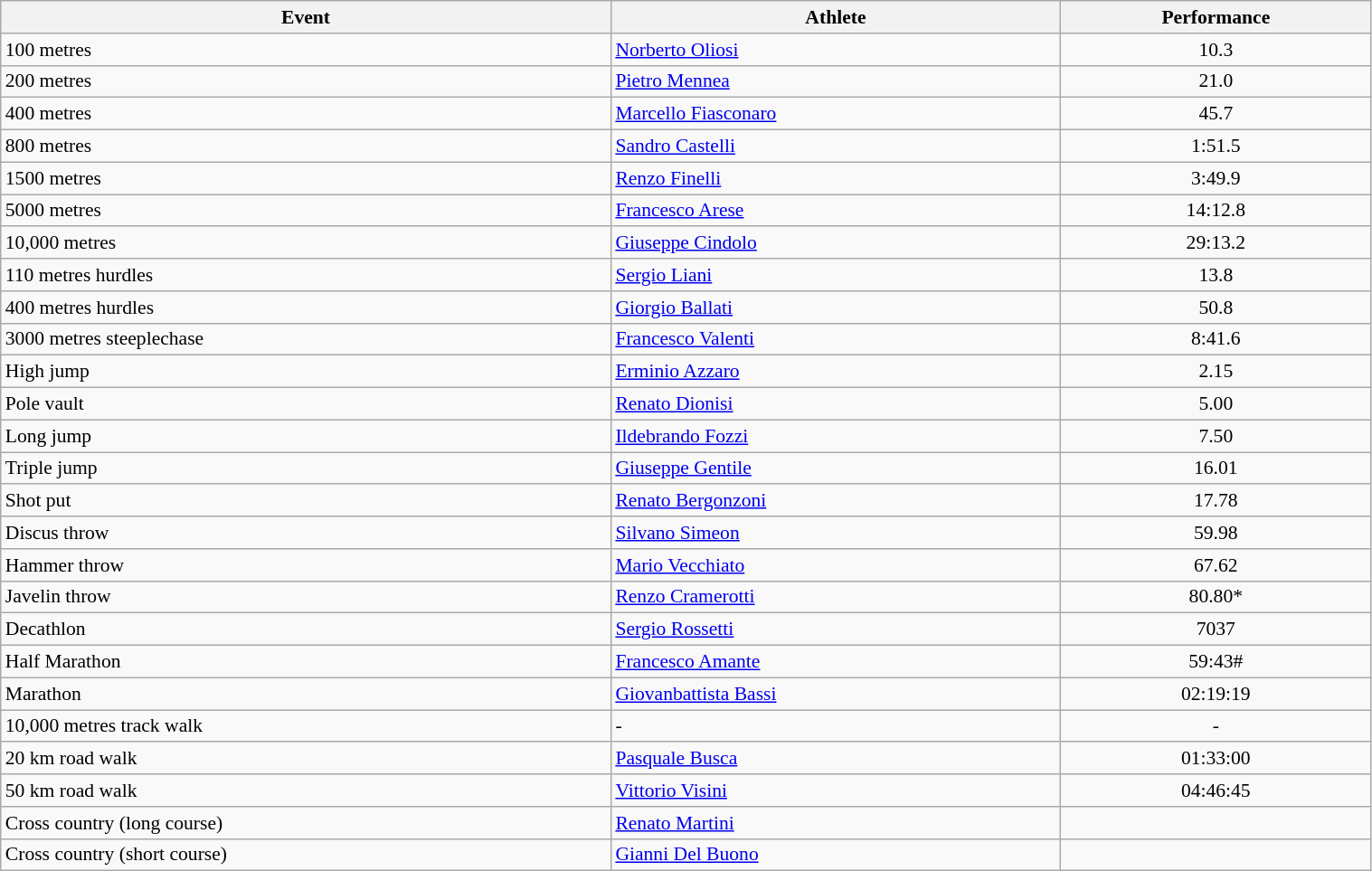<table class="wikitable" width=80% style="font-size:90%; text-align:left;">
<tr>
<th>Event</th>
<th>Athlete</th>
<th>Performance</th>
</tr>
<tr>
<td>100 metres</td>
<td><a href='#'>Norberto Oliosi</a></td>
<td align=center>10.3</td>
</tr>
<tr>
<td>200 metres</td>
<td><a href='#'>Pietro Mennea</a></td>
<td align=center>21.0</td>
</tr>
<tr>
<td>400 metres</td>
<td><a href='#'>Marcello Fiasconaro</a></td>
<td align=center>45.7</td>
</tr>
<tr>
<td>800 metres</td>
<td><a href='#'>Sandro Castelli</a></td>
<td align=center>1:51.5</td>
</tr>
<tr>
<td>1500 metres</td>
<td><a href='#'>Renzo Finelli</a></td>
<td align=center>3:49.9</td>
</tr>
<tr>
<td>5000 metres</td>
<td><a href='#'>Francesco Arese</a></td>
<td align=center>14:12.8</td>
</tr>
<tr>
<td>10,000 metres</td>
<td><a href='#'>Giuseppe Cindolo</a></td>
<td align=center>29:13.2</td>
</tr>
<tr>
<td>110 metres hurdles</td>
<td><a href='#'>Sergio Liani</a></td>
<td align=center>13.8</td>
</tr>
<tr>
<td>400 metres hurdles</td>
<td><a href='#'>Giorgio Ballati</a></td>
<td align=center>50.8</td>
</tr>
<tr>
<td>3000 metres steeplechase</td>
<td><a href='#'>Francesco Valenti</a></td>
<td align=center>8:41.6</td>
</tr>
<tr>
<td>High jump</td>
<td><a href='#'>Erminio Azzaro</a></td>
<td align=center>2.15</td>
</tr>
<tr>
<td>Pole vault</td>
<td><a href='#'>Renato Dionisi</a></td>
<td align=center>5.00</td>
</tr>
<tr>
<td>Long jump</td>
<td><a href='#'>Ildebrando Fozzi</a></td>
<td align=center>7.50</td>
</tr>
<tr>
<td>Triple jump</td>
<td><a href='#'>Giuseppe Gentile</a></td>
<td align=center>16.01</td>
</tr>
<tr>
<td>Shot put</td>
<td><a href='#'>Renato Bergonzoni</a></td>
<td align=center>17.78</td>
</tr>
<tr>
<td>Discus throw</td>
<td><a href='#'>Silvano Simeon</a></td>
<td align=center>59.98</td>
</tr>
<tr>
<td>Hammer throw</td>
<td><a href='#'>Mario Vecchiato</a></td>
<td align=center>67.62</td>
</tr>
<tr>
<td>Javelin throw</td>
<td><a href='#'>Renzo Cramerotti</a></td>
<td align=center>80.80*</td>
</tr>
<tr>
<td>Decathlon</td>
<td><a href='#'>Sergio Rossetti</a></td>
<td align=center>7037</td>
</tr>
<tr>
<td>Half Marathon</td>
<td><a href='#'>Francesco Amante</a></td>
<td align=center>59:43#</td>
</tr>
<tr>
<td>Marathon</td>
<td><a href='#'>Giovanbattista Bassi</a></td>
<td align=center>02:19:19</td>
</tr>
<tr>
<td>10,000 metres track walk</td>
<td>-</td>
<td align=center>-</td>
</tr>
<tr>
<td>20 km road walk</td>
<td><a href='#'>Pasquale Busca</a></td>
<td align=center>01:33:00</td>
</tr>
<tr>
<td>50 km road walk</td>
<td><a href='#'>Vittorio Visini</a></td>
<td align=center>04:46:45</td>
</tr>
<tr>
<td>Cross country (long course)</td>
<td><a href='#'>Renato Martini</a></td>
<td align=center></td>
</tr>
<tr>
<td>Cross country (short course)</td>
<td><a href='#'>Gianni Del Buono</a></td>
<td align=center></td>
</tr>
</table>
